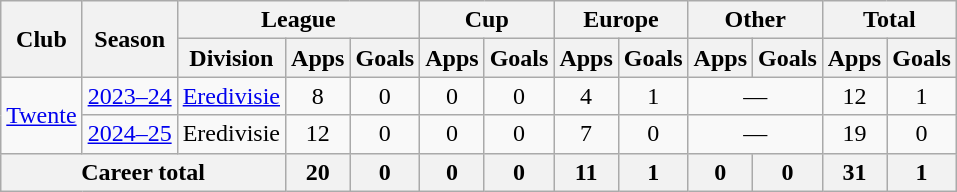<table class="wikitable" style="text-align:center">
<tr>
<th rowspan="2">Club</th>
<th rowspan="2">Season</th>
<th colspan="3">League</th>
<th colspan="2">Cup</th>
<th colspan="2">Europe</th>
<th colspan="2">Other</th>
<th colspan="2">Total</th>
</tr>
<tr>
<th>Division</th>
<th>Apps</th>
<th>Goals</th>
<th>Apps</th>
<th>Goals</th>
<th>Apps</th>
<th>Goals</th>
<th>Apps</th>
<th>Goals</th>
<th>Apps</th>
<th>Goals</th>
</tr>
<tr>
<td rowspan="2"><a href='#'>Twente</a></td>
<td><a href='#'>2023–24</a></td>
<td><a href='#'>Eredivisie</a></td>
<td>8</td>
<td>0</td>
<td>0</td>
<td>0</td>
<td>4</td>
<td>1</td>
<td colspan="2">—</td>
<td>12</td>
<td>1</td>
</tr>
<tr>
<td><a href='#'>2024–25</a></td>
<td>Eredivisie</td>
<td>12</td>
<td>0</td>
<td>0</td>
<td>0</td>
<td>7</td>
<td>0</td>
<td colspan="2">—</td>
<td>19</td>
<td>0</td>
</tr>
<tr>
<th colspan="3">Career total</th>
<th>20</th>
<th>0</th>
<th>0</th>
<th>0</th>
<th>11</th>
<th>1</th>
<th>0</th>
<th>0</th>
<th>31</th>
<th>1</th>
</tr>
</table>
